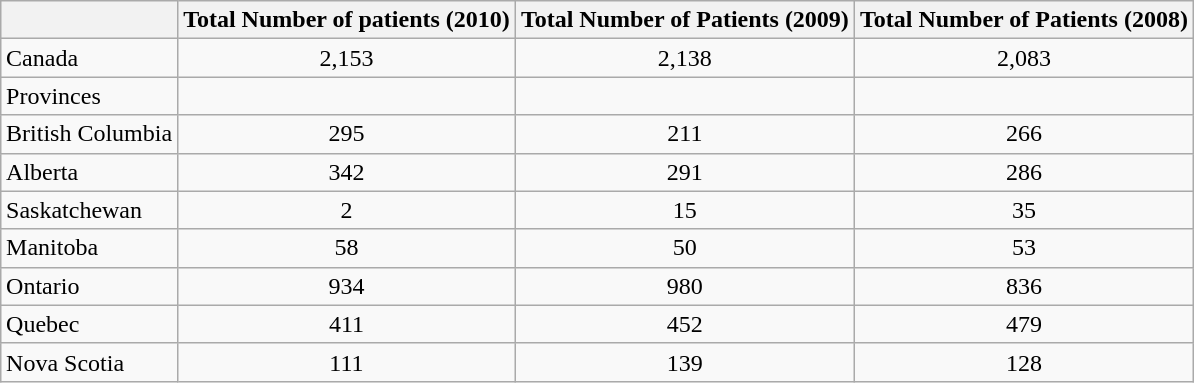<table class="wikitable" style="margin: 1em auto 1em auto;">
<tr>
<th></th>
<th>Total Number of patients (2010)</th>
<th>Total Number of Patients (2009)</th>
<th>Total Number of Patients (2008)</th>
</tr>
<tr>
<td>Canada</td>
<td align="center">2,153</td>
<td align="center">2,138</td>
<td align="center">2,083</td>
</tr>
<tr>
<td>Provinces</td>
<td></td>
<td></td>
<td></td>
</tr>
<tr>
<td>British Columbia</td>
<td align="center">295</td>
<td align="center">211</td>
<td align="center">266</td>
</tr>
<tr>
<td>Alberta</td>
<td align="center">342</td>
<td align="center">291</td>
<td align="center">286</td>
</tr>
<tr>
<td>Saskatchewan</td>
<td align="center">2</td>
<td align="center">15</td>
<td align="center">35</td>
</tr>
<tr>
<td>Manitoba</td>
<td align="center">58</td>
<td align="center">50</td>
<td align="center">53</td>
</tr>
<tr>
<td>Ontario</td>
<td align="center">934</td>
<td align="center">980</td>
<td align="center">836</td>
</tr>
<tr>
<td>Quebec</td>
<td align="center">411</td>
<td align="center">452</td>
<td align="center">479</td>
</tr>
<tr>
<td>Nova Scotia</td>
<td align="center">111</td>
<td align="center">139</td>
<td align="center">128</td>
</tr>
</table>
